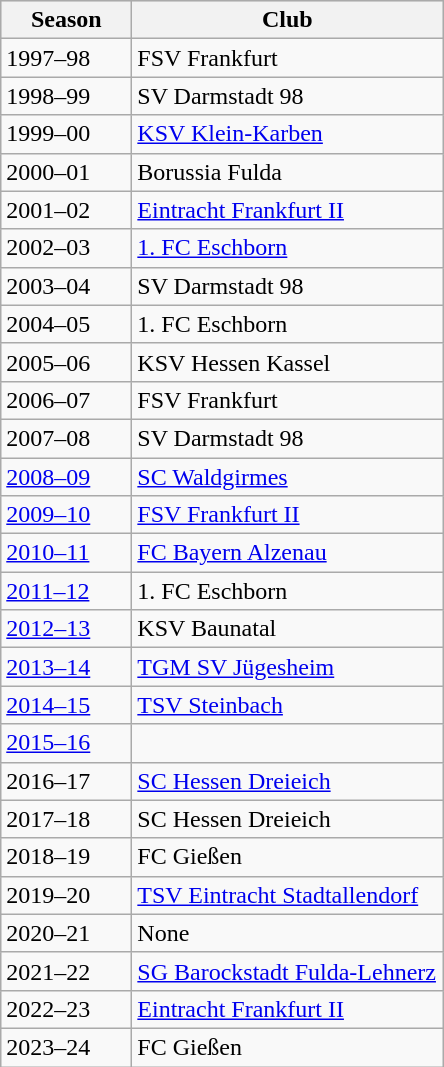<table class="wikitable">
<tr align="center" bgcolor="#dfdfdf">
<th width="80">Season</th>
<th width="200">Club</th>
</tr>
<tr>
<td>1997–98</td>
<td>FSV Frankfurt</td>
</tr>
<tr>
<td>1998–99</td>
<td>SV Darmstadt 98</td>
</tr>
<tr>
<td>1999–00</td>
<td><a href='#'>KSV Klein-Karben</a></td>
</tr>
<tr>
<td>2000–01</td>
<td>Borussia Fulda</td>
</tr>
<tr>
<td>2001–02</td>
<td><a href='#'>Eintracht Frankfurt II</a></td>
</tr>
<tr>
<td>2002–03</td>
<td><a href='#'>1. FC Eschborn</a></td>
</tr>
<tr>
<td>2003–04</td>
<td>SV Darmstadt 98</td>
</tr>
<tr>
<td>2004–05</td>
<td>1. FC Eschborn</td>
</tr>
<tr>
<td>2005–06</td>
<td>KSV Hessen Kassel</td>
</tr>
<tr>
<td>2006–07</td>
<td>FSV Frankfurt</td>
</tr>
<tr>
<td>2007–08</td>
<td>SV Darmstadt 98</td>
</tr>
<tr>
<td><a href='#'>2008–09</a></td>
<td><a href='#'>SC Waldgirmes</a></td>
</tr>
<tr>
<td><a href='#'>2009–10</a></td>
<td><a href='#'>FSV Frankfurt II</a></td>
</tr>
<tr>
<td><a href='#'>2010–11</a></td>
<td><a href='#'>FC Bayern Alzenau</a></td>
</tr>
<tr>
<td><a href='#'>2011–12</a></td>
<td>1. FC Eschborn</td>
</tr>
<tr>
<td><a href='#'>2012–13</a></td>
<td>KSV Baunatal</td>
</tr>
<tr>
<td><a href='#'>2013–14</a></td>
<td><a href='#'>TGM SV Jügesheim</a></td>
</tr>
<tr>
<td><a href='#'>2014–15</a></td>
<td><a href='#'>TSV Steinbach</a></td>
</tr>
<tr>
<td><a href='#'>2015–16</a></td>
<td></td>
</tr>
<tr>
<td>2016–17</td>
<td><a href='#'>SC Hessen Dreieich</a></td>
</tr>
<tr>
<td>2017–18</td>
<td>SC Hessen Dreieich</td>
</tr>
<tr>
<td>2018–19</td>
<td>FC Gießen</td>
</tr>
<tr>
<td>2019–20</td>
<td><a href='#'>TSV Eintracht Stadtallendorf</a></td>
</tr>
<tr>
<td>2020–21</td>
<td>None</td>
</tr>
<tr>
<td>2021–22</td>
<td><a href='#'>SG Barockstadt Fulda-Lehnerz</a></td>
</tr>
<tr>
<td>2022–23</td>
<td><a href='#'>Eintracht Frankfurt II</a></td>
</tr>
<tr>
<td>2023–24</td>
<td>FC Gießen</td>
</tr>
</table>
